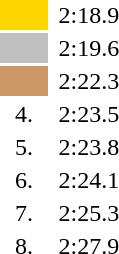<table style="text-align:center">
<tr>
<td width=30 bgcolor=gold></td>
<td align=left></td>
<td>2:18.9</td>
</tr>
<tr>
<td bgcolor=silver></td>
<td align=left></td>
<td>2:19.6</td>
</tr>
<tr>
<td bgcolor=cc9966></td>
<td align=left></td>
<td>2:22.3</td>
</tr>
<tr>
<td>4.</td>
<td align=left></td>
<td>2:23.5</td>
</tr>
<tr>
<td>5.</td>
<td align=left></td>
<td>2:23.8</td>
</tr>
<tr>
<td>6.</td>
<td align=left></td>
<td>2:24.1</td>
</tr>
<tr>
<td>7.</td>
<td align=left></td>
<td>2:25.3</td>
</tr>
<tr>
<td>8.</td>
<td align=left></td>
<td>2:27.9</td>
</tr>
</table>
